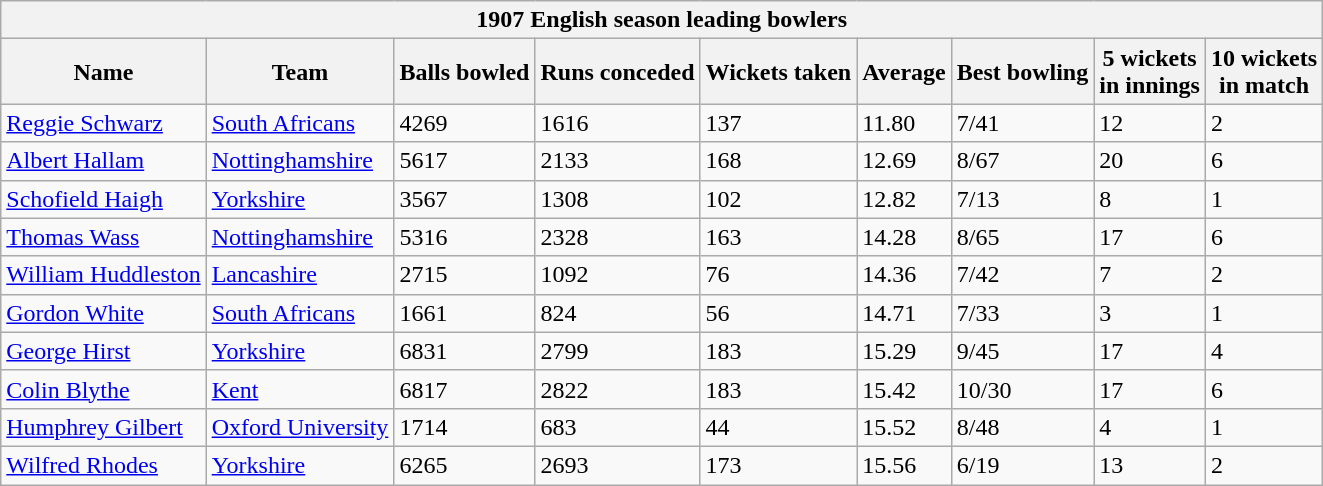<table class="wikitable">
<tr>
<th bgcolor="#efefef" colspan="9">1907 English season leading bowlers</th>
</tr>
<tr bgcolor="#efefef">
<th>Name</th>
<th>Team</th>
<th>Balls bowled</th>
<th>Runs conceded</th>
<th>Wickets taken</th>
<th>Average</th>
<th>Best bowling</th>
<th>5 wickets<br>in innings</th>
<th>10 wickets<br>in match</th>
</tr>
<tr>
<td><a href='#'>Reggie Schwarz</a></td>
<td><a href='#'>South Africans</a></td>
<td>4269</td>
<td>1616</td>
<td>137</td>
<td>11.80</td>
<td>7/41</td>
<td>12</td>
<td>2</td>
</tr>
<tr>
<td><a href='#'>Albert Hallam</a></td>
<td><a href='#'>Nottinghamshire</a></td>
<td>5617</td>
<td>2133</td>
<td>168</td>
<td>12.69</td>
<td>8/67</td>
<td>20</td>
<td>6</td>
</tr>
<tr>
<td><a href='#'>Schofield Haigh</a></td>
<td><a href='#'>Yorkshire</a></td>
<td>3567</td>
<td>1308</td>
<td>102</td>
<td>12.82</td>
<td>7/13</td>
<td>8</td>
<td>1</td>
</tr>
<tr>
<td><a href='#'>Thomas Wass</a></td>
<td><a href='#'>Nottinghamshire</a></td>
<td>5316</td>
<td>2328</td>
<td>163</td>
<td>14.28</td>
<td>8/65</td>
<td>17</td>
<td>6</td>
</tr>
<tr>
<td><a href='#'>William Huddleston</a></td>
<td><a href='#'>Lancashire</a></td>
<td>2715</td>
<td>1092</td>
<td>76</td>
<td>14.36</td>
<td>7/42</td>
<td>7</td>
<td>2</td>
</tr>
<tr>
<td><a href='#'>Gordon White</a></td>
<td><a href='#'>South Africans</a></td>
<td>1661</td>
<td>824</td>
<td>56</td>
<td>14.71</td>
<td>7/33</td>
<td>3</td>
<td>1</td>
</tr>
<tr>
<td><a href='#'>George Hirst</a></td>
<td><a href='#'>Yorkshire</a></td>
<td>6831</td>
<td>2799</td>
<td>183</td>
<td>15.29</td>
<td>9/45</td>
<td>17</td>
<td>4</td>
</tr>
<tr>
<td><a href='#'>Colin Blythe</a></td>
<td><a href='#'>Kent</a></td>
<td>6817</td>
<td>2822</td>
<td>183</td>
<td>15.42</td>
<td>10/30</td>
<td>17</td>
<td>6</td>
</tr>
<tr>
<td><a href='#'>Humphrey Gilbert</a></td>
<td><a href='#'>Oxford University</a></td>
<td>1714</td>
<td>683</td>
<td>44</td>
<td>15.52</td>
<td>8/48</td>
<td>4</td>
<td>1</td>
</tr>
<tr>
<td><a href='#'>Wilfred Rhodes</a></td>
<td><a href='#'>Yorkshire</a></td>
<td>6265</td>
<td>2693</td>
<td>173</td>
<td>15.56</td>
<td>6/19</td>
<td>13</td>
<td>2</td>
</tr>
</table>
